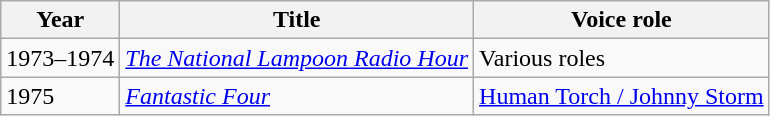<table class="wikitable">
<tr>
<th>Year</th>
<th>Title</th>
<th>Voice role</th>
</tr>
<tr>
<td>1973–1974</td>
<td><em><a href='#'>The National Lampoon Radio Hour</a></em></td>
<td>Various roles</td>
</tr>
<tr>
<td>1975</td>
<td><em><a href='#'>Fantastic Four</a></em></td>
<td><a href='#'>Human Torch / Johnny Storm</a></td>
</tr>
</table>
